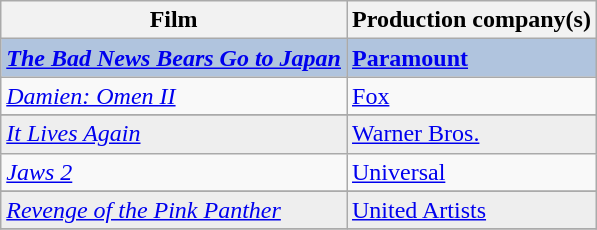<table class="wikitable sortable plainrowheaders">
<tr>
<th>Film</th>
<th class="unsortable">Production company(s)</th>
</tr>
<tr style="background:#B0C4DE">
<td><strong><em><a href='#'>The Bad News Bears Go to Japan</a></em></strong></td>
<td><strong><a href='#'>Paramount</a></strong></td>
</tr>
<tr>
<td><em><a href='#'>Damien: Omen II</a></em></td>
<td><a href='#'>Fox</a></td>
</tr>
<tr>
</tr>
<tr style="background:#eee;">
<td><em><a href='#'>It Lives Again</a></em></td>
<td><a href='#'>Warner Bros.</a></td>
</tr>
<tr>
<td><em><a href='#'>Jaws 2</a></em></td>
<td><a href='#'>Universal</a></td>
</tr>
<tr>
</tr>
<tr style="background:#eee;">
<td><em><a href='#'>Revenge of the Pink Panther</a></em></td>
<td><a href='#'>United Artists</a></td>
</tr>
<tr>
</tr>
</table>
